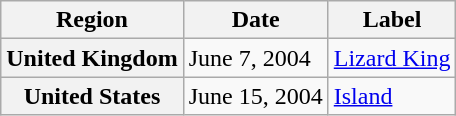<table class="wikitable plainrowheaders">
<tr>
<th scope="col">Region</th>
<th scope="col">Date</th>
<th scope="col">Label</th>
</tr>
<tr>
<th scope="row">United Kingdom</th>
<td>June 7, 2004</td>
<td><a href='#'>Lizard King</a></td>
</tr>
<tr>
<th scope="row">United States</th>
<td>June 15, 2004</td>
<td><a href='#'>Island</a></td>
</tr>
</table>
